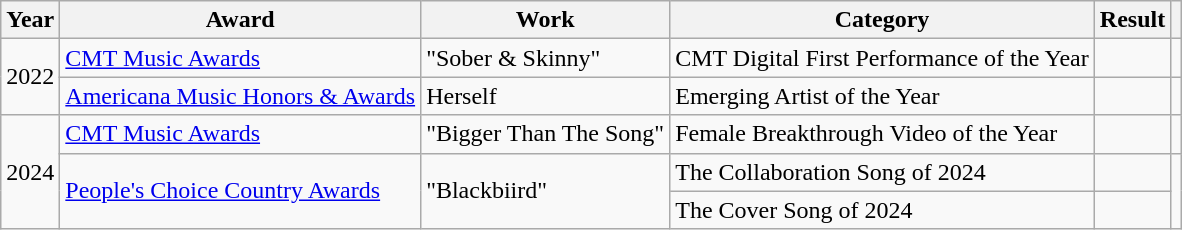<table class="wikitable">
<tr>
<th scope="col">Year</th>
<th scope="col">Award</th>
<th scope="col">Work</th>
<th scope="col">Category</th>
<th scope="col">Result</th>
<th scope="col"></th>
</tr>
<tr>
<td rowspan=2>2022</td>
<td><a href='#'>CMT Music Awards</a></td>
<td>"Sober & Skinny"</td>
<td>CMT Digital First Performance of the Year</td>
<td></td>
<td align="center"></td>
</tr>
<tr>
<td><a href='#'>Americana Music Honors & Awards</a></td>
<td>Herself</td>
<td>Emerging Artist of the Year</td>
<td></td>
<td align="center"></td>
</tr>
<tr>
<td rowspan=3>2024</td>
<td><a href='#'>CMT Music Awards</a></td>
<td>"Bigger Than The Song"</td>
<td>Female Breakthrough Video of the Year</td>
<td></td>
<td align="center"></td>
</tr>
<tr>
<td rowspan=2><a href='#'>People's Choice Country Awards</a></td>
<td rowspan=2>"Blackbiird" </td>
<td>The Collaboration Song of 2024</td>
<td></td>
<td rowspan=2 align="center"></td>
</tr>
<tr>
<td>The Cover Song of 2024</td>
<td></td>
</tr>
</table>
